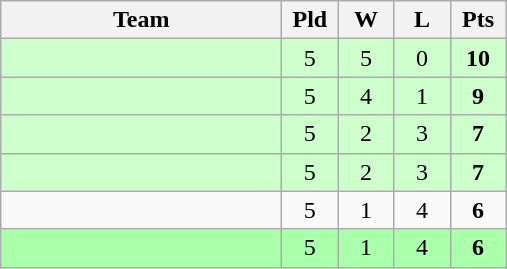<table class=wikitable style="text-align:center">
<tr>
<th width=180>Team</th>
<th width=30>Pld</th>
<th width=30>W</th>
<th width=30>L</th>
<th width=30>Pts</th>
</tr>
<tr align=center bgcolor="#ccffcc">
<td align=left></td>
<td>5</td>
<td>5</td>
<td>0</td>
<td><strong>10</strong></td>
</tr>
<tr align=center bgcolor="#ccffcc">
<td align=left></td>
<td>5</td>
<td>4</td>
<td>1</td>
<td><strong>9</strong></td>
</tr>
<tr align=center bgcolor="#ccffcc">
<td align=left></td>
<td>5</td>
<td>2</td>
<td>3</td>
<td><strong>7</strong></td>
</tr>
<tr align=center bgcolor="#ccffcc">
<td align=left></td>
<td>5</td>
<td>2</td>
<td>3</td>
<td><strong>7</strong></td>
</tr>
<tr align=center>
<td align=left></td>
<td>5</td>
<td>1</td>
<td>4</td>
<td><strong>6</strong></td>
</tr>
<tr align=center bgcolor="#aaffaa">
<td align=left></td>
<td>5</td>
<td>1</td>
<td>4</td>
<td><strong>6</strong></td>
</tr>
</table>
